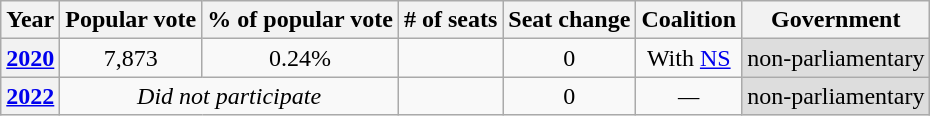<table class="wikitable" style="text-align:center">
<tr>
<th>Year</th>
<th>Popular vote</th>
<th>% of popular vote</th>
<th># of seats</th>
<th>Seat change</th>
<th>Coalition</th>
<th rowspan="1">Government</th>
</tr>
<tr>
<th><a href='#'>2020</a></th>
<td>7,873</td>
<td>0.24%</td>
<td></td>
<td> 0</td>
<td>With <a href='#'>NS</a></td>
<td style="background:#ddd;">non-parliamentary</td>
</tr>
<tr>
<th><a href='#'>2022</a></th>
<td colspan="2"><em>Did not participate</em></td>
<td></td>
<td> 0</td>
<td><em>—</em></td>
<td style="background:#ddd;">non-parliamentary</td>
</tr>
</table>
